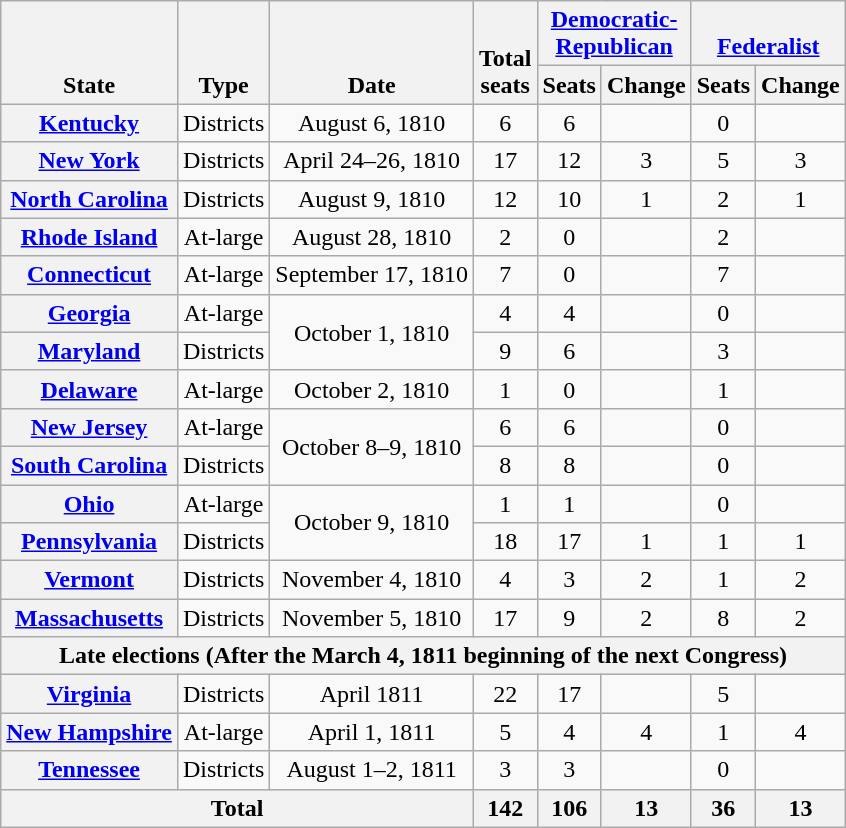<table class="wikitable sortable" style="text-align:center">
<tr valign=bottom>
<th rowspan=2>State</th>
<th rowspan=2>Type</th>
<th rowspan=2>Date</th>
<th rowspan=2>Total<br>seats</th>
<th colspan=2 ><a href='#'>Democratic-<br>Republican</a></th>
<th colspan=2 ><a href='#'>Federalist</a></th>
</tr>
<tr>
<th>Seats</th>
<th>Change</th>
<th>Seats</th>
<th>Change</th>
</tr>
<tr>
<th><a href='#'>Kentucky</a></th>
<td>Districts</td>
<td>August 6, 1810</td>
<td>6</td>
<td>6</td>
<td></td>
<td>0</td>
<td></td>
</tr>
<tr>
<th><a href='#'>New York</a></th>
<td>Districts</td>
<td>April 24–26, 1810</td>
<td>17</td>
<td>12</td>
<td>3</td>
<td>5</td>
<td>3</td>
</tr>
<tr>
<th><a href='#'>North Carolina</a></th>
<td>Districts</td>
<td>August 9, 1810</td>
<td>12</td>
<td>10</td>
<td>1</td>
<td>2</td>
<td>1</td>
</tr>
<tr>
<th><a href='#'>Rhode Island</a></th>
<td>At-large</td>
<td>August 28, 1810</td>
<td>2</td>
<td>0</td>
<td></td>
<td>2</td>
<td></td>
</tr>
<tr>
<th><a href='#'>Connecticut</a></th>
<td>At-large</td>
<td>September 17, 1810</td>
<td>7</td>
<td>0</td>
<td></td>
<td>7</td>
<td></td>
</tr>
<tr>
<th><a href='#'>Georgia</a></th>
<td>At-large</td>
<td rowspan=2>October 1, 1810</td>
<td>4</td>
<td>4</td>
<td></td>
<td>0</td>
<td></td>
</tr>
<tr>
<th><a href='#'>Maryland</a></th>
<td>Districts</td>
<td>9</td>
<td>6</td>
<td></td>
<td>3</td>
<td></td>
</tr>
<tr>
<th><a href='#'>Delaware</a></th>
<td>At-large</td>
<td>October 2, 1810</td>
<td>1</td>
<td>0</td>
<td></td>
<td>1</td>
<td></td>
</tr>
<tr>
<th><a href='#'>New Jersey</a></th>
<td>At-large</td>
<td rowspan=2>October 8–9, 1810</td>
<td>6</td>
<td>6</td>
<td></td>
<td>0</td>
<td></td>
</tr>
<tr>
<th><a href='#'>South Carolina</a></th>
<td>Districts</td>
<td>8</td>
<td>8</td>
<td></td>
<td>0</td>
<td></td>
</tr>
<tr>
<th><a href='#'>Ohio</a></th>
<td>At-large</td>
<td rowspan=2>October 9, 1810</td>
<td>1</td>
<td>1</td>
<td></td>
<td>0</td>
<td></td>
</tr>
<tr>
<th><a href='#'>Pennsylvania</a></th>
<td>Districts</td>
<td>18</td>
<td>17</td>
<td>1</td>
<td>1</td>
<td>1</td>
</tr>
<tr>
<th><a href='#'>Vermont</a></th>
<td>Districts</td>
<td>November 4, 1810</td>
<td>4</td>
<td>3</td>
<td>2</td>
<td>1</td>
<td>2</td>
</tr>
<tr>
<th><a href='#'>Massachusetts</a></th>
<td>Districts</td>
<td>November 5, 1810</td>
<td>17</td>
<td>9</td>
<td>2</td>
<td>8</td>
<td>2</td>
</tr>
<tr>
<th colspan=8>Late elections (After the March 4, 1811 beginning of the next Congress)</th>
</tr>
<tr>
<th><a href='#'>Virginia</a></th>
<td>Districts</td>
<td>April 1811</td>
<td>22</td>
<td>17</td>
<td></td>
<td>5</td>
<td></td>
</tr>
<tr>
<th><a href='#'>New Hampshire</a></th>
<td>At-large</td>
<td>April 1, 1811</td>
<td>5</td>
<td>4</td>
<td>4</td>
<td>1</td>
<td>4</td>
</tr>
<tr>
<th><a href='#'>Tennessee</a></th>
<td>Districts</td>
<td>August 1–2, 1811</td>
<td>3</td>
<td>3</td>
<td></td>
<td>0</td>
<td></td>
</tr>
<tr>
<th colspan=3>Total</th>
<th>142</th>
<th>106<br></th>
<th>13</th>
<th>36<br></th>
<th>13</th>
</tr>
</table>
